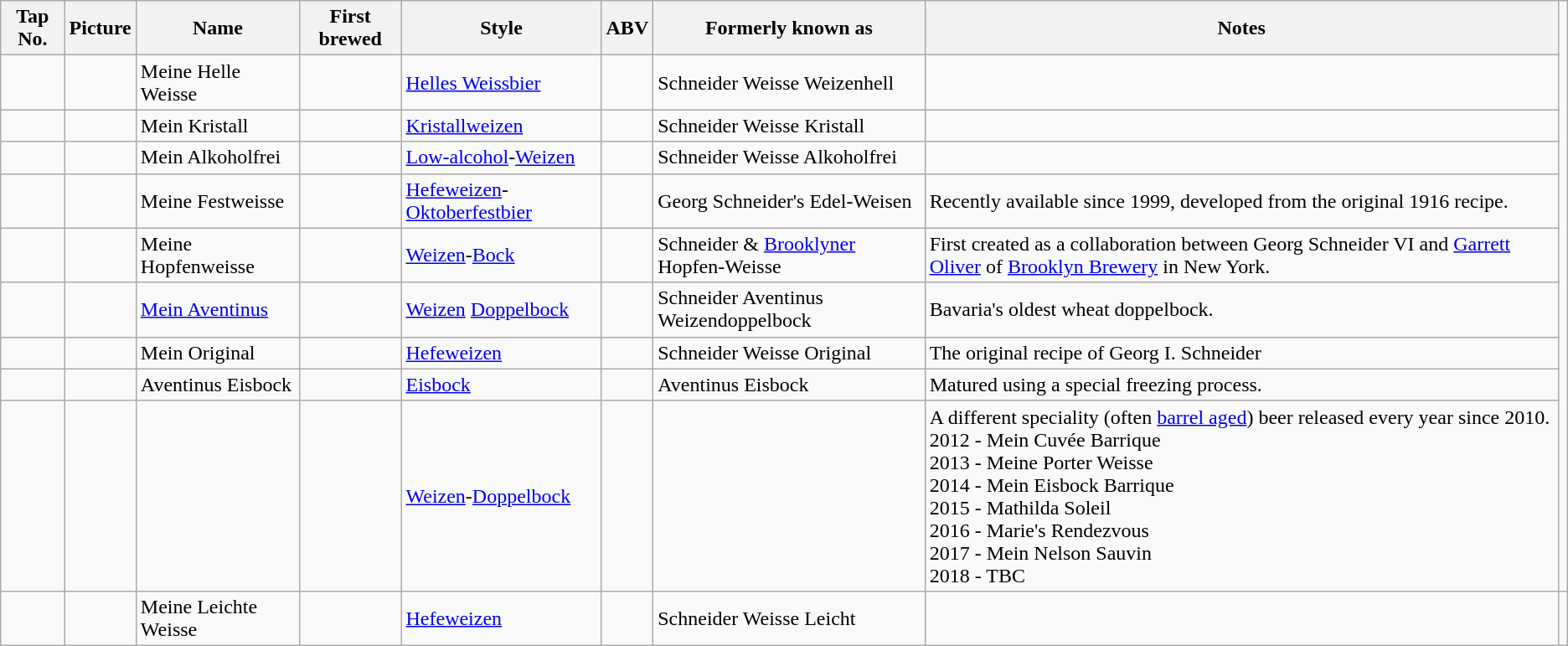<table class="wikitable sortable" border="1">
<tr>
<th>Tap No.</th>
<th>Picture</th>
<th>Name</th>
<th>First brewed</th>
<th>Style</th>
<th>ABV</th>
<th>Formerly known as</th>
<th>Notes</th>
</tr>
<tr>
<td></td>
<td></td>
<td>Meine Helle Weisse</td>
<td></td>
<td><a href='#'>Helles Weissbier</a></td>
<td></td>
<td>Schneider Weisse Weizenhell</td>
<td></td>
</tr>
<tr>
<td></td>
<td></td>
<td>Mein Kristall</td>
<td></td>
<td><a href='#'>Kristallweizen</a></td>
<td></td>
<td>Schneider Weisse Kristall</td>
<td></td>
</tr>
<tr>
<td></td>
<td></td>
<td>Mein Alkoholfrei</td>
<td></td>
<td><a href='#'>Low-alcohol</a>-<a href='#'>Weizen</a></td>
<td></td>
<td>Schneider Weisse Alkoholfrei</td>
<td></td>
</tr>
<tr>
<td></td>
<td></td>
<td>Meine Festweisse</td>
<td></td>
<td><a href='#'>Hefeweizen</a>-<a href='#'>Oktoberfestbier</a></td>
<td></td>
<td>Georg Schneider's Edel-Weisen</td>
<td>Recently available since 1999, developed from the original 1916 recipe.</td>
</tr>
<tr>
<td></td>
<td></td>
<td>Meine Hopfenweisse</td>
<td></td>
<td><a href='#'>Weizen</a>-<a href='#'>Bock</a></td>
<td></td>
<td>Schneider & <a href='#'>Brooklyner</a> Hopfen-Weisse</td>
<td>First created as a collaboration between Georg Schneider VI and <a href='#'>Garrett Oliver</a> of <a href='#'>Brooklyn Brewery</a> in New York.</td>
</tr>
<tr>
<td></td>
<td></td>
<td><a href='#'>Mein Aventinus</a></td>
<td></td>
<td><a href='#'>Weizen</a> <a href='#'>Doppelbock</a></td>
<td></td>
<td>Schneider Aventinus Weizendoppelbock</td>
<td>Bavaria's oldest wheat doppelbock.</td>
</tr>
<tr>
<td></td>
<td></td>
<td>Mein Original</td>
<td></td>
<td><a href='#'>Hefeweizen</a></td>
<td></td>
<td>Schneider Weisse Original</td>
<td>The original recipe of Georg I. Schneider</td>
</tr>
<tr>
<td></td>
<td></td>
<td>Aventinus Eisbock</td>
<td></td>
<td><a href='#'>Eisbock</a></td>
<td></td>
<td>Aventinus Eisbock</td>
<td>Matured using a special freezing process.</td>
</tr>
<tr>
<td></td>
<td></td>
<td></td>
<td></td>
<td><a href='#'>Weizen</a>-<a href='#'>Doppelbock</a></td>
<td></td>
<td></td>
<td>A different speciality (often <a href='#'>barrel aged</a>) beer released every year since 2010.<br>2012 - Mein Cuvée Barrique<br>
2013 - Meine Porter Weisse<br>
2014 - Mein Eisbock Barrique<br>
2015 - Mathilda Soleil<br>
2016 - Marie's Rendezvous<br>
2017 - Mein Nelson Sauvin<br>
2018 - TBC</td>
</tr>
<tr>
<td></td>
<td></td>
<td>Meine Leichte Weisse</td>
<td></td>
<td><a href='#'>Hefeweizen</a></td>
<td></td>
<td>Schneider Weisse Leicht</td>
<td></td>
<td></td>
</tr>
</table>
